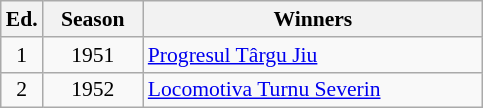<table class="wikitable" style="font-size:90%">
<tr>
<th><abbr>Ed.</abbr></th>
<th width="60">Season</th>
<th width="220">Winners</th>
</tr>
<tr>
<td align=center>1</td>
<td align=center>1951</td>
<td><a href='#'>Progresul Târgu Jiu</a></td>
</tr>
<tr>
<td align=center>2</td>
<td align=center>1952</td>
<td><a href='#'>Locomotiva Turnu Severin</a></td>
</tr>
</table>
